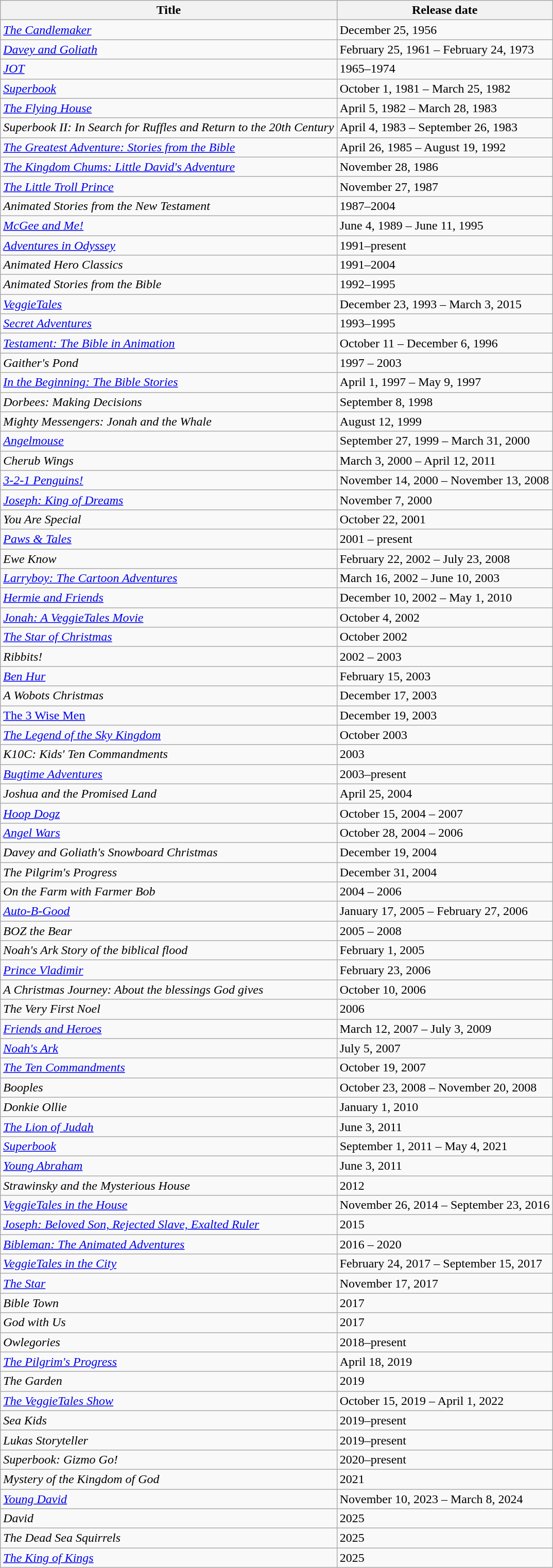<table class="wikitable sortable">
<tr>
<th>Title</th>
<th>Release date</th>
</tr>
<tr>
<td><em><a href='#'>The Candlemaker</a></em></td>
<td>December 25, 1956</td>
</tr>
<tr>
<td><em><a href='#'>Davey and Goliath</a></em></td>
<td>February 25, 1961 – February 24, 1973</td>
</tr>
<tr>
<td><em><a href='#'>JOT</a></em></td>
<td>1965–1974</td>
</tr>
<tr>
<td><em><a href='#'>Superbook</a></em></td>
<td>October 1, 1981 – March 25, 1982</td>
</tr>
<tr>
<td><em><a href='#'>The Flying House</a></em></td>
<td>April 5, 1982 – March 28, 1983</td>
</tr>
<tr>
<td><em>Superbook II: In Search for Ruffles and Return to the 20th Century</em></td>
<td>April 4, 1983 – September 26, 1983</td>
</tr>
<tr>
<td><em><a href='#'>The Greatest Adventure: Stories from the Bible</a></em></td>
<td>April 26, 1985 – August 19, 1992</td>
</tr>
<tr>
<td><em><a href='#'>The Kingdom Chums: Little David's Adventure</a></em></td>
<td>November 28, 1986</td>
</tr>
<tr>
<td><em><a href='#'>The Little Troll Prince</a></em></td>
<td>November 27, 1987</td>
</tr>
<tr>
<td><em>Animated Stories from the New Testament</em></td>
<td>1987–2004</td>
</tr>
<tr>
<td><em><a href='#'>McGee and Me!</a></em></td>
<td>June 4, 1989 – June 11, 1995</td>
</tr>
<tr>
<td><em><a href='#'>Adventures in Odyssey</a></em></td>
<td>1991–present</td>
</tr>
<tr>
<td><em>Animated Hero Classics</em></td>
<td>1991–2004</td>
</tr>
<tr>
<td><em>Animated Stories from the Bible</em></td>
<td>1992–1995</td>
</tr>
<tr>
<td><em><a href='#'>VeggieTales</a></em></td>
<td>December 23, 1993 – March 3, 2015</td>
</tr>
<tr>
<td><em><a href='#'>Secret Adventures</a></em></td>
<td>1993–1995</td>
</tr>
<tr>
<td><em><a href='#'>Testament: The Bible in Animation</a></em></td>
<td>October 11 – December 6, 1996</td>
</tr>
<tr>
<td><em>Gaither's Pond</em></td>
<td>1997 – 2003</td>
</tr>
<tr>
<td><em><a href='#'>In the Beginning: The Bible Stories</a></em></td>
<td>April 1, 1997 – May 9, 1997</td>
</tr>
<tr>
<td><em>Dorbees: Making Decisions</em></td>
<td>September 8, 1998</td>
</tr>
<tr>
<td><em>Mighty Messengers: Jonah and the Whale</em></td>
<td>August 12, 1999</td>
</tr>
<tr>
<td><em><a href='#'>Angelmouse</a></em></td>
<td>September 27, 1999 – March 31, 2000</td>
</tr>
<tr>
<td><em>Cherub Wings</em></td>
<td>March 3, 2000 – April 12, 2011</td>
</tr>
<tr>
<td><em><a href='#'>3-2-1 Penguins!</a></em></td>
<td>November 14, 2000 – November 13, 2008</td>
</tr>
<tr>
<td><em><a href='#'>Joseph: King of Dreams</a></em></td>
<td>November 7, 2000</td>
</tr>
<tr>
<td><em>You Are Special</em></td>
<td>October 22, 2001</td>
</tr>
<tr>
<td><em><a href='#'>Paws & Tales</a></em></td>
<td>2001 – present</td>
</tr>
<tr>
<td><em>Ewe Know</em></td>
<td>February 22, 2002 – July 23, 2008</td>
</tr>
<tr>
<td><em><a href='#'>Larryboy: The Cartoon Adventures</a></em></td>
<td>March 16, 2002 – June 10, 2003</td>
</tr>
<tr>
<td><em><a href='#'>Hermie and Friends</a></em></td>
<td>December 10, 2002 – May 1, 2010</td>
</tr>
<tr>
<td><em><a href='#'>Jonah: A VeggieTales Movie</a></em></td>
<td>October 4, 2002</td>
</tr>
<tr>
<td><em><a href='#'>The Star of Christmas</a></em></td>
<td>October 2002</td>
</tr>
<tr>
<td><em>Ribbits!</em></td>
<td>2002 – 2003</td>
</tr>
<tr>
<td><em><a href='#'>Ben Hur</a></em></td>
<td>February 15, 2003</td>
</tr>
<tr>
<td><em>A Wobots Christmas</em></td>
<td>December 17, 2003</td>
</tr>
<tr>
<td><a href='#'>The 3 Wise Men</a></td>
<td>December 19, 2003</td>
</tr>
<tr>
<td><em><a href='#'>The Legend of the Sky Kingdom</a></em></td>
<td>October 2003</td>
</tr>
<tr>
<td><em>K10C: Kids' Ten Commandments</em></td>
<td>2003</td>
</tr>
<tr>
<td><em><a href='#'>Bugtime Adventures</a></em></td>
<td>2003–present</td>
</tr>
<tr>
<td><em>Joshua and the Promised Land</em></td>
<td>April 25, 2004</td>
</tr>
<tr>
<td><em><a href='#'>Hoop Dogz</a></em></td>
<td>October 15, 2004 – 2007</td>
</tr>
<tr>
<td><em><a href='#'>Angel Wars</a></em></td>
<td>October 28, 2004 – 2006</td>
</tr>
<tr>
<td><em>Davey and Goliath's Snowboard Christmas</em></td>
<td>December 19, 2004</td>
</tr>
<tr>
<td><em>The Pilgrim's Progress</em></td>
<td>December 31, 2004</td>
</tr>
<tr>
<td><em>On the Farm with Farmer Bob</em></td>
<td>2004 – 2006</td>
</tr>
<tr>
<td><em><a href='#'>Auto-B-Good</a></em></td>
<td>January 17, 2005 – February 27, 2006</td>
</tr>
<tr>
<td><em>BOZ the Bear</em></td>
<td>2005 – 2008</td>
</tr>
<tr>
<td><em>Noah's Ark Story of the biblical flood</em></td>
<td>February 1, 2005</td>
</tr>
<tr>
<td><em><a href='#'>Prince Vladimir</a></em></td>
<td>February 23, 2006</td>
</tr>
<tr>
<td><em>A Christmas Journey: About the blessings God gives</em></td>
<td>October 10, 2006</td>
</tr>
<tr>
<td><em>The Very First Noel</em></td>
<td>2006</td>
</tr>
<tr>
<td><em><a href='#'>Friends and Heroes</a></em></td>
<td>March 12, 2007 – July 3, 2009</td>
</tr>
<tr>
<td><em><a href='#'>Noah's Ark</a></em></td>
<td>July 5, 2007</td>
</tr>
<tr>
<td><em><a href='#'>The Ten Commandments</a></em></td>
<td>October 19, 2007</td>
</tr>
<tr>
<td><em>Booples</em></td>
<td>October 23, 2008 – November 20, 2008</td>
</tr>
<tr>
<td><em>Donkie Ollie</em></td>
<td>January 1, 2010</td>
</tr>
<tr>
<td><em><a href='#'>The Lion of Judah</a></em></td>
<td>June 3, 2011</td>
</tr>
<tr>
<td><em><a href='#'>Superbook</a></em></td>
<td>September 1, 2011 – May 4, 2021</td>
</tr>
<tr>
<td><em><a href='#'>Young Abraham</a></em></td>
<td>June 3, 2011</td>
</tr>
<tr>
<td><em>Strawinsky and the Mysterious House</em></td>
<td>2012</td>
</tr>
<tr>
<td><em><a href='#'>VeggieTales in the House</a></em></td>
<td>November 26, 2014 – September 23, 2016</td>
</tr>
<tr>
<td><em><a href='#'>Joseph: Beloved Son, Rejected Slave, Exalted Ruler</a></em></td>
<td>2015</td>
</tr>
<tr>
<td><em><a href='#'>Bibleman: The Animated Adventures</a></em></td>
<td>2016 – 2020</td>
</tr>
<tr>
<td><em><a href='#'>VeggieTales in the City</a></em></td>
<td>February 24, 2017 – September 15, 2017</td>
</tr>
<tr>
<td><em><a href='#'>The Star</a></em></td>
<td>November 17, 2017</td>
</tr>
<tr>
<td><em>Bible Town</em></td>
<td>2017</td>
</tr>
<tr>
<td><em>God with Us</em></td>
<td>2017</td>
</tr>
<tr>
<td><em>Owlegories</em></td>
<td>2018–present</td>
</tr>
<tr>
<td><em><a href='#'>The Pilgrim's Progress</a></em></td>
<td>April 18, 2019</td>
</tr>
<tr>
<td><em>The Garden</em></td>
<td>2019</td>
</tr>
<tr>
<td><em><a href='#'>The VeggieTales Show</a></em></td>
<td>October 15, 2019 – April 1, 2022</td>
</tr>
<tr>
<td><em>Sea Kids</em></td>
<td>2019–present</td>
</tr>
<tr>
<td><em>Lukas Storyteller</em></td>
<td>2019–present</td>
</tr>
<tr>
<td><em>Superbook: Gizmo Go!</em></td>
<td>2020–present</td>
</tr>
<tr>
<td><em>Mystery of the Kingdom of God</em></td>
<td>2021</td>
</tr>
<tr>
<td><em><a href='#'>Young David</a></em></td>
<td>November 10, 2023 – March 8, 2024</td>
</tr>
<tr>
<td><em>David</em></td>
<td>2025</td>
</tr>
<tr>
<td><em>The Dead Sea Squirrels</em></td>
<td>2025</td>
</tr>
<tr>
<td><em><a href='#'>The King of Kings</a></em></td>
<td>2025</td>
</tr>
</table>
